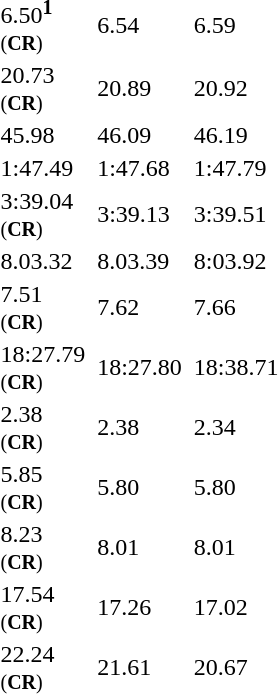<table>
<tr>
<td></td>
<td></td>
<td>6.50<sup><strong>1</strong></sup><br><small>(<strong>CR</strong>)</small></td>
<td></td>
<td>6.54</td>
<td></td>
<td>6.59</td>
</tr>
<tr>
<td></td>
<td></td>
<td>20.73<br><small>(<strong>CR</strong>)</small></td>
<td></td>
<td>20.89</td>
<td></td>
<td>20.92</td>
</tr>
<tr>
<td></td>
<td></td>
<td>45.98</td>
<td></td>
<td>46.09</td>
<td></td>
<td>46.19</td>
</tr>
<tr>
<td></td>
<td></td>
<td>1:47.49</td>
<td></td>
<td>1:47.68</td>
<td></td>
<td>1:47.79</td>
</tr>
<tr>
<td></td>
<td></td>
<td>3:39.04<br><small>(<strong>CR</strong>)</small></td>
<td></td>
<td>3:39.13</td>
<td></td>
<td>3:39.51</td>
</tr>
<tr>
<td></td>
<td></td>
<td>8.03.32</td>
<td></td>
<td>8.03.39</td>
<td></td>
<td>8:03.92</td>
</tr>
<tr>
<td></td>
<td></td>
<td>7.51<br><small>(<strong>CR</strong>)</small></td>
<td></td>
<td>7.62</td>
<td></td>
<td>7.66</td>
</tr>
<tr>
<td></td>
<td></td>
<td>18:27.79<br><small>(<strong>CR</strong>)</small></td>
<td></td>
<td>18:27.80</td>
<td></td>
<td>18:38.71</td>
</tr>
<tr>
<td></td>
<td></td>
<td>2.38<br><small>(<strong>CR</strong>)</small></td>
<td></td>
<td>2.38</td>
<td></td>
<td>2.34</td>
</tr>
<tr>
<td></td>
<td></td>
<td>5.85<br><small>(<strong>CR</strong>)</small></td>
<td></td>
<td>5.80</td>
<td></td>
<td>5.80</td>
</tr>
<tr>
<td></td>
<td></td>
<td>8.23<br><small>(<strong>CR</strong>)</small></td>
<td></td>
<td>8.01</td>
<td></td>
<td>8.01</td>
</tr>
<tr>
<td></td>
<td></td>
<td>17.54<br><small>(<strong>CR</strong>)</small></td>
<td></td>
<td>17.26</td>
<td></td>
<td>17.02</td>
</tr>
<tr>
<td></td>
<td></td>
<td>22.24<br><small>(<strong>CR</strong>)</small></td>
<td></td>
<td>21.61</td>
<td></td>
<td>20.67</td>
</tr>
<tr>
</tr>
</table>
